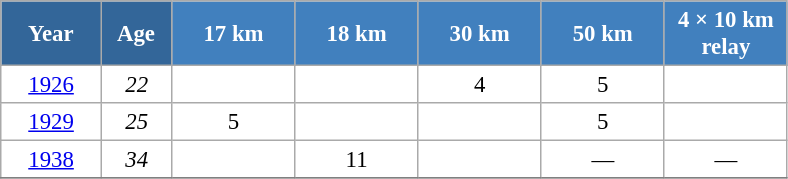<table class="wikitable" style="font-size:95%; text-align:center; border:grey solid 1px; border-collapse:collapse; background:#ffffff;">
<tr>
<th style="background-color:#369; color:white; width:60px;"> Year </th>
<th style="background-color:#369; color:white; width:40px;"> Age </th>
<th style="background-color:#4180be; color:white; width:75px;"> 17 km </th>
<th style="background-color:#4180be; color:white; width:75px;"> 18 km </th>
<th style="background-color:#4180be; color:white; width:75px;"> 30 km </th>
<th style="background-color:#4180be; color:white; width:75px;"> 50 km </th>
<th style="background-color:#4180be; color:white; width:75px;"> 4 × 10 km <br> relay </th>
</tr>
<tr>
<td><a href='#'>1926</a></td>
<td><em>22</em></td>
<td></td>
<td></td>
<td>4</td>
<td>5</td>
<td></td>
</tr>
<tr>
<td><a href='#'>1929</a></td>
<td><em>25</em></td>
<td>5</td>
<td></td>
<td></td>
<td>5</td>
<td></td>
</tr>
<tr>
<td><a href='#'>1938</a></td>
<td><em>34</em></td>
<td></td>
<td>11</td>
<td></td>
<td>—</td>
<td>—</td>
</tr>
<tr>
</tr>
</table>
